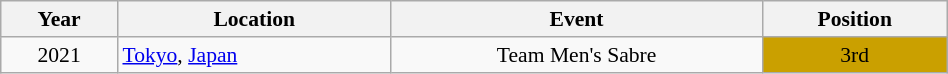<table class="wikitable" width="50%" style="font-size:90%; text-align:center;">
<tr>
<th>Year</th>
<th>Location</th>
<th>Event</th>
<th>Position</th>
</tr>
<tr>
<td>2021</td>
<td rowspan="1" align="left"> <a href='#'>Tokyo</a>, <a href='#'>Japan</a></td>
<td>Team Men's Sabre</td>
<td bgcolor="caramel">3rd</td>
</tr>
</table>
